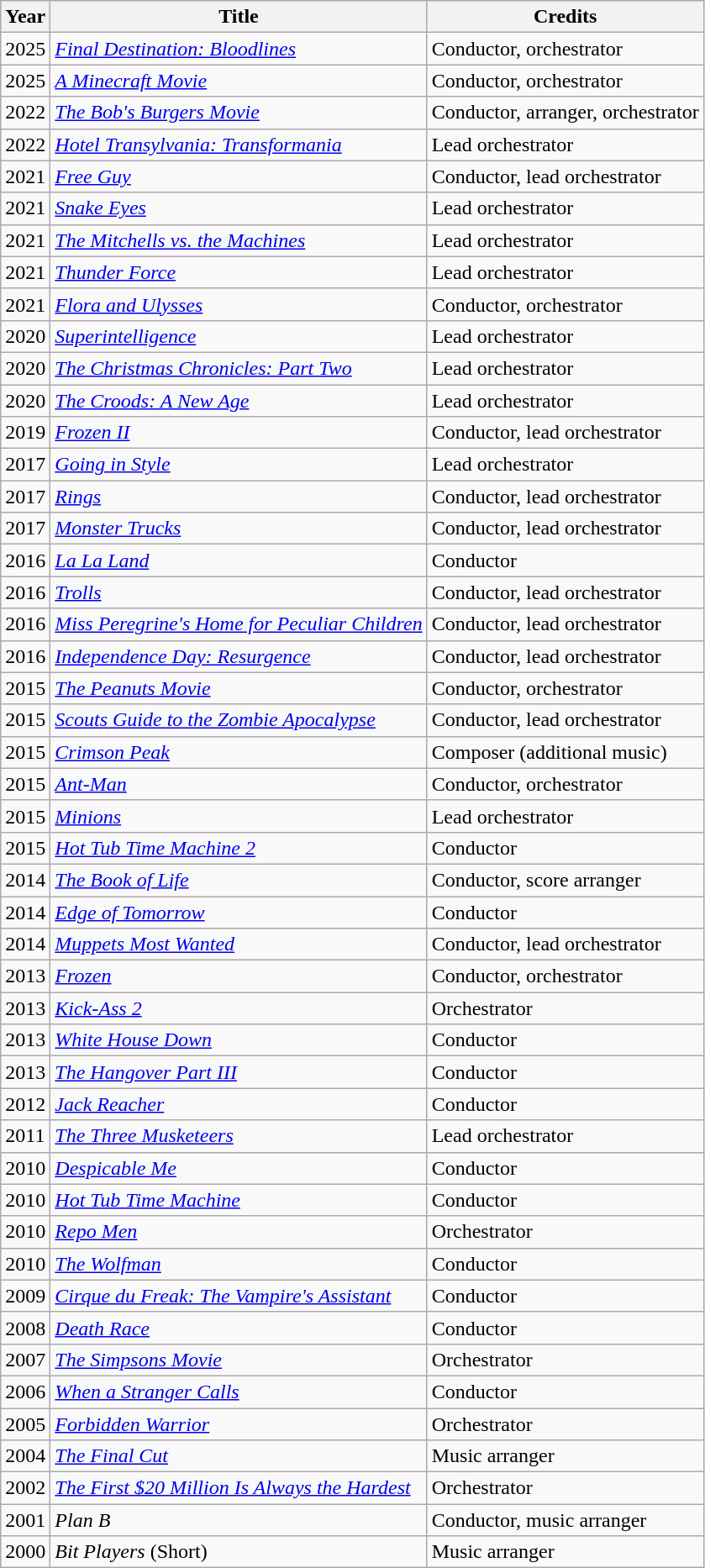<table class="wikitable">
<tr>
<th>Year</th>
<th>Title</th>
<th>Credits</th>
</tr>
<tr>
<td>2025</td>
<td><em><a href='#'>Final Destination: Bloodlines</a></em></td>
<td>Conductor, orchestrator</td>
</tr>
<tr>
<td>2025</td>
<td><em><a href='#'>A Minecraft Movie</a></em></td>
<td>Conductor, orchestrator</td>
</tr>
<tr>
<td>2022</td>
<td><em><a href='#'>The Bob's Burgers Movie</a></em></td>
<td>Conductor, arranger, orchestrator</td>
</tr>
<tr>
<td>2022</td>
<td><em><a href='#'>Hotel Transylvania: Transformania</a></em></td>
<td>Lead orchestrator</td>
</tr>
<tr>
<td>2021</td>
<td><em><a href='#'>Free Guy</a></em></td>
<td>Conductor, lead orchestrator</td>
</tr>
<tr>
<td>2021</td>
<td><a href='#'><em>Snake Eyes</em></a></td>
<td>Lead orchestrator</td>
</tr>
<tr>
<td>2021</td>
<td><em><a href='#'>The Mitchells vs. the Machines</a></em></td>
<td>Lead orchestrator</td>
</tr>
<tr>
<td>2021</td>
<td><em><a href='#'>Thunder Force</a></em></td>
<td>Lead orchestrator</td>
</tr>
<tr>
<td>2021</td>
<td><em><a href='#'>Flora and Ulysses</a></em></td>
<td>Conductor, orchestrator</td>
</tr>
<tr>
<td>2020</td>
<td><em><a href='#'>Superintelligence</a></em></td>
<td>Lead orchestrator</td>
</tr>
<tr>
<td>2020</td>
<td><em><a href='#'>The Christmas Chronicles: Part Two</a></em></td>
<td>Lead orchestrator</td>
</tr>
<tr>
<td>2020</td>
<td><em><a href='#'>The Croods: A New Age</a></em></td>
<td>Lead orchestrator</td>
</tr>
<tr>
<td>2019</td>
<td><em><a href='#'>Frozen II</a></em></td>
<td>Conductor, lead orchestrator</td>
</tr>
<tr>
<td>2017</td>
<td><a href='#'><em>Going in Style</em></a></td>
<td>Lead orchestrator</td>
</tr>
<tr>
<td>2017</td>
<td><a href='#'><em>Rings</em></a></td>
<td>Conductor, lead orchestrator</td>
</tr>
<tr>
<td>2017</td>
<td><a href='#'><em>Monster Trucks</em></a></td>
<td>Conductor, lead orchestrator</td>
</tr>
<tr>
<td>2016</td>
<td><a href='#'><em>La La Land</em></a></td>
<td>Conductor</td>
</tr>
<tr>
<td>2016</td>
<td><a href='#'><em>Trolls</em></a></td>
<td>Conductor, lead orchestrator</td>
</tr>
<tr>
<td>2016</td>
<td><a href='#'><em>Miss Peregrine's Home for Peculiar Children</em></a></td>
<td>Conductor, lead orchestrator</td>
</tr>
<tr>
<td>2016</td>
<td><em><a href='#'>Independence Day: Resurgence</a></em></td>
<td>Conductor, lead orchestrator</td>
</tr>
<tr>
<td>2015</td>
<td><em><a href='#'>The Peanuts Movie</a></em></td>
<td>Conductor, orchestrator</td>
</tr>
<tr>
<td>2015</td>
<td><em><a href='#'>Scouts Guide to the Zombie Apocalypse</a></em></td>
<td>Conductor, lead orchestrator</td>
</tr>
<tr>
<td>2015</td>
<td><em><a href='#'>Crimson Peak</a></em></td>
<td>Composer (additional music)</td>
</tr>
<tr>
<td>2015</td>
<td><a href='#'><em>Ant-Man</em></a></td>
<td>Conductor, orchestrator</td>
</tr>
<tr>
<td>2015</td>
<td><a href='#'><em>Minions</em></a></td>
<td>Lead orchestrator</td>
</tr>
<tr>
<td>2015</td>
<td><em><a href='#'>Hot Tub Time Machine 2</a></em></td>
<td>Conductor</td>
</tr>
<tr>
<td>2014</td>
<td><a href='#'><em>The Book of Life</em></a></td>
<td>Conductor, score arranger</td>
</tr>
<tr>
<td>2014</td>
<td><em><a href='#'>Edge of Tomorrow</a></em></td>
<td>Conductor</td>
</tr>
<tr>
<td>2014</td>
<td><em><a href='#'>Muppets Most Wanted</a></em></td>
<td>Conductor, lead orchestrator</td>
</tr>
<tr>
<td>2013</td>
<td><a href='#'><em>Frozen</em></a></td>
<td>Conductor, orchestrator</td>
</tr>
<tr>
<td>2013</td>
<td><a href='#'><em>Kick-Ass 2</em></a></td>
<td>Orchestrator</td>
</tr>
<tr>
<td>2013</td>
<td><em><a href='#'>White House Down</a></em></td>
<td>Conductor</td>
</tr>
<tr>
<td>2013</td>
<td><em><a href='#'>The Hangover Part III</a></em></td>
<td>Conductor</td>
</tr>
<tr>
<td>2012</td>
<td><a href='#'><em>Jack Reacher</em></a></td>
<td>Conductor</td>
</tr>
<tr>
<td>2011</td>
<td><a href='#'><em>The Three Musketeers</em></a></td>
<td>Lead orchestrator</td>
</tr>
<tr>
<td>2010</td>
<td><em><a href='#'>Despicable Me</a></em></td>
<td>Conductor</td>
</tr>
<tr>
<td>2010</td>
<td><em><a href='#'>Hot Tub Time Machine</a></em></td>
<td>Conductor</td>
</tr>
<tr>
<td>2010</td>
<td><em><a href='#'>Repo Men</a></em></td>
<td>Orchestrator</td>
</tr>
<tr>
<td>2010</td>
<td><a href='#'><em>The Wolfman</em></a></td>
<td>Conductor</td>
</tr>
<tr>
<td>2009</td>
<td><em><a href='#'>Cirque du Freak: The Vampire's Assistant</a></em></td>
<td>Conductor</td>
</tr>
<tr>
<td>2008</td>
<td><a href='#'><em>Death Race</em></a></td>
<td>Conductor</td>
</tr>
<tr>
<td>2007</td>
<td><em><a href='#'>The Simpsons Movie</a></em></td>
<td>Orchestrator</td>
</tr>
<tr>
<td>2006</td>
<td><a href='#'><em>When a Stranger Calls</em></a></td>
<td>Conductor</td>
</tr>
<tr>
<td>2005</td>
<td><em><a href='#'>Forbidden Warrior</a></em></td>
<td>Orchestrator</td>
</tr>
<tr>
<td>2004</td>
<td><a href='#'><em>The Final Cut</em></a></td>
<td>Music arranger</td>
</tr>
<tr>
<td>2002</td>
<td><em><a href='#'>The First $20 Million Is Always the Hardest</a></em></td>
<td>Orchestrator</td>
</tr>
<tr>
<td>2001</td>
<td><em>Plan B</em></td>
<td>Conductor, music arranger</td>
</tr>
<tr>
<td>2000</td>
<td><em>Bit Players</em> (Short)</td>
<td>Music arranger</td>
</tr>
</table>
